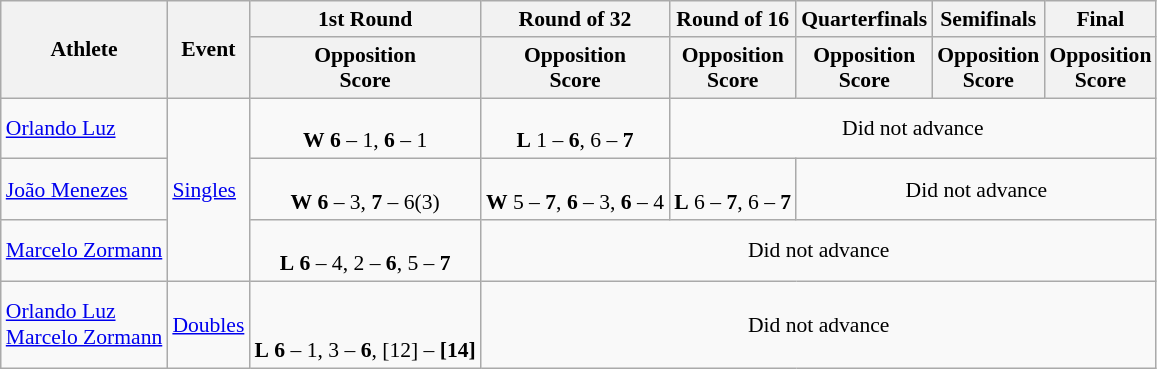<table class="wikitable" style="font-size:90%">
<tr>
<th rowspan=2>Athlete</th>
<th rowspan=2>Event</th>
<th>1st Round</th>
<th>Round of 32</th>
<th>Round of 16</th>
<th>Quarterfinals</th>
<th>Semifinals</th>
<th colspan=2>Final</th>
</tr>
<tr>
<th>Opposition<br>Score</th>
<th>Opposition<br>Score</th>
<th>Opposition<br>Score</th>
<th>Opposition<br>Score</th>
<th>Opposition<br>Score</th>
<th>Opposition<br>Score</th>
</tr>
<tr>
<td><a href='#'>Orlando Luz</a></td>
<td rowspan=3><a href='#'>Singles</a></td>
<td align=center><br><strong>W</strong> <strong>6</strong> – 1, <strong>6</strong> – 1</td>
<td align=center><br><strong>L</strong> 1 – <strong>6</strong>, 6 – <strong>7</strong></td>
<td align=center colspan=4>Did not advance</td>
</tr>
<tr>
<td><a href='#'>João Menezes</a></td>
<td align=center><br><strong>W</strong> <strong>6</strong> – 3, <strong>7</strong> – 6(3)</td>
<td align=center><br><strong>W</strong> 5 – <strong>7</strong>, <strong>6</strong> – 3, <strong>6</strong> – 4</td>
<td align=center><br><strong>L</strong> 6 – <strong>7</strong>, 6 – <strong>7</strong></td>
<td align=center colspan=5>Did not advance</td>
</tr>
<tr>
<td><a href='#'>Marcelo Zormann</a></td>
<td align=center><br><strong>L</strong> <strong>6</strong> – 4, 2 – <strong>6</strong>, 5 – <strong>7</strong></td>
<td align=center colspan=5>Did not advance</td>
</tr>
<tr>
<td><a href='#'>Orlando Luz</a><br><a href='#'>Marcelo Zormann</a></td>
<td><a href='#'>Doubles</a></td>
<td align=center><br> <br><strong>L</strong> <strong>6</strong> – 1, 3 – <strong>6</strong>, [12] – <strong>[14]</strong></td>
<td align=center colspan=5>Did not advance</td>
</tr>
</table>
